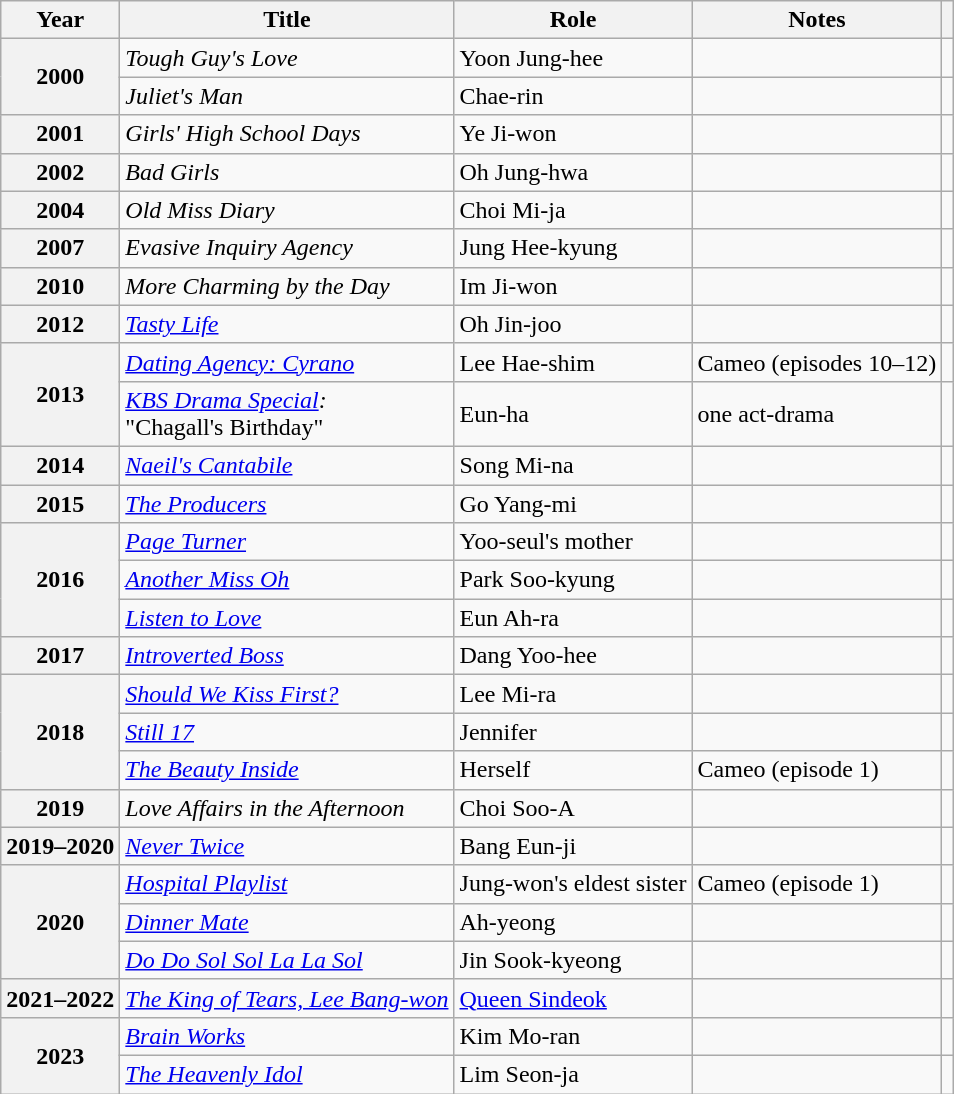<table class="wikitable sortable plainrowheaders">
<tr>
<th>Year</th>
<th>Title</th>
<th>Role</th>
<th>Notes</th>
<th scope="col" class="unsortable"></th>
</tr>
<tr>
<th scope="row" rowspan=2>2000</th>
<td><em>Tough Guy's Love</em></td>
<td>Yoon Jung-hee</td>
<td></td>
<td></td>
</tr>
<tr>
<td><em>Juliet's Man</em></td>
<td>Chae-rin</td>
<td></td>
<td></td>
</tr>
<tr>
<th scope="row">2001</th>
<td><em>Girls' High School Days</em></td>
<td>Ye Ji-won</td>
<td></td>
<td></td>
</tr>
<tr>
<th scope="row">2002</th>
<td><em>Bad Girls</em></td>
<td>Oh Jung-hwa</td>
<td></td>
<td></td>
</tr>
<tr>
<th scope="row">2004</th>
<td><em>Old Miss Diary</em></td>
<td>Choi Mi-ja</td>
<td></td>
<td></td>
</tr>
<tr>
<th scope="row">2007</th>
<td><em>Evasive Inquiry Agency</em> </td>
<td>Jung Hee-kyung</td>
<td></td>
<td></td>
</tr>
<tr>
<th scope="row">2010</th>
<td><em>More Charming by the Day</em></td>
<td>Im Ji-won</td>
<td></td>
<td></td>
</tr>
<tr>
<th scope="row">2012</th>
<td><em><a href='#'>Tasty Life</a></em></td>
<td>Oh Jin-joo</td>
<td></td>
<td></td>
</tr>
<tr>
<th scope="row" rowspan=2>2013</th>
<td><em><a href='#'>Dating Agency: Cyrano</a></em></td>
<td>Lee Hae-shim</td>
<td>Cameo (episodes 10–12)</td>
<td></td>
</tr>
<tr>
<td><em><a href='#'>KBS Drama Special</a>:</em><br>"Chagall's Birthday" </td>
<td>Eun-ha</td>
<td>one act-drama</td>
<td></td>
</tr>
<tr>
<th scope="row">2014</th>
<td><em><a href='#'>Naeil's Cantabile</a></em></td>
<td>Song Mi-na</td>
<td></td>
<td></td>
</tr>
<tr>
<th scope="row">2015</th>
<td><em><a href='#'>The Producers</a></em></td>
<td>Go Yang-mi</td>
<td></td>
<td></td>
</tr>
<tr>
<th scope="row" rowspan=3>2016</th>
<td><em><a href='#'>Page Turner</a></em></td>
<td>Yoo-seul's mother</td>
<td></td>
<td></td>
</tr>
<tr>
<td><em><a href='#'>Another Miss Oh</a></em></td>
<td>Park Soo-kyung</td>
<td></td>
<td></td>
</tr>
<tr>
<td><em><a href='#'>Listen to Love</a></em></td>
<td>Eun Ah-ra</td>
<td></td>
<td></td>
</tr>
<tr>
<th scope="row">2017</th>
<td><em><a href='#'>Introverted Boss</a></em></td>
<td>Dang Yoo-hee</td>
<td></td>
<td></td>
</tr>
<tr>
<th scope="row" rowspan=3>2018</th>
<td><em><a href='#'>Should We Kiss First?</a></em></td>
<td>Lee Mi-ra</td>
<td></td>
<td></td>
</tr>
<tr>
<td><em><a href='#'>Still 17</a></em></td>
<td>Jennifer</td>
<td></td>
<td></td>
</tr>
<tr>
<td><em><a href='#'>The Beauty Inside</a></em></td>
<td>Herself</td>
<td>Cameo (episode 1)</td>
<td></td>
</tr>
<tr>
<th scope="row">2019</th>
<td><em>Love Affairs in the Afternoon</em></td>
<td>Choi Soo-A</td>
<td></td>
<td></td>
</tr>
<tr>
<th scope="row">2019–2020</th>
<td><em><a href='#'>Never Twice</a></em></td>
<td>Bang Eun-ji</td>
<td></td>
<td></td>
</tr>
<tr>
<th scope="row" rowspan=3>2020</th>
<td><em><a href='#'>Hospital Playlist</a></em></td>
<td>Jung-won's eldest sister</td>
<td>Cameo (episode 1)</td>
<td></td>
</tr>
<tr>
<td><em><a href='#'>Dinner Mate</a></em></td>
<td>Ah-yeong</td>
<td></td>
<td></td>
</tr>
<tr>
<td><em><a href='#'>Do Do Sol Sol La La Sol</a></em></td>
<td>Jin Sook-kyeong</td>
<td></td>
<td></td>
</tr>
<tr>
<th scope="row">2021–2022</th>
<td><em><a href='#'>The King of Tears, Lee Bang-won</a></em></td>
<td><a href='#'>Queen Sindeok</a></td>
<td></td>
<td></td>
</tr>
<tr>
<th scope="row" rowspan=2>2023</th>
<td><em><a href='#'>Brain Works</a></em></td>
<td>Kim Mo-ran</td>
<td></td>
<td></td>
</tr>
<tr>
<td><em><a href='#'>The Heavenly Idol</a></em></td>
<td>Lim Seon-ja</td>
<td></td>
<td></td>
</tr>
</table>
